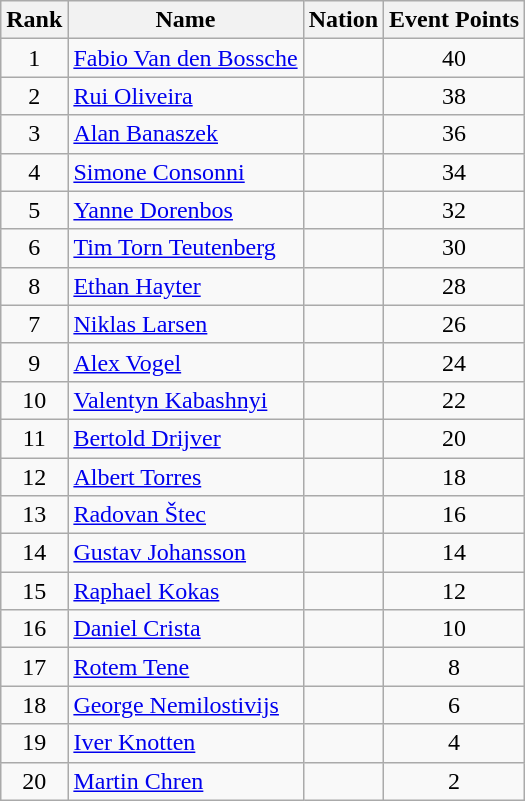<table class="wikitable sortable" style="text-align:center">
<tr>
<th>Rank</th>
<th>Name</th>
<th>Nation</th>
<th>Event Points</th>
</tr>
<tr>
<td>1</td>
<td align=left><a href='#'>Fabio Van den Bossche</a></td>
<td align=left></td>
<td>40</td>
</tr>
<tr>
<td>2</td>
<td align=left><a href='#'>Rui Oliveira</a></td>
<td align=left></td>
<td>38</td>
</tr>
<tr>
<td>3</td>
<td align=left><a href='#'>Alan Banaszek</a></td>
<td align=left></td>
<td>36</td>
</tr>
<tr>
<td>4</td>
<td align=left><a href='#'>Simone Consonni</a></td>
<td align=left></td>
<td>34</td>
</tr>
<tr>
<td>5</td>
<td align=left><a href='#'>Yanne Dorenbos</a></td>
<td align=left></td>
<td>32</td>
</tr>
<tr>
<td>6</td>
<td align=left><a href='#'>Tim Torn Teutenberg</a></td>
<td align=left></td>
<td>30</td>
</tr>
<tr>
<td>8</td>
<td align=left><a href='#'>Ethan Hayter</a></td>
<td align=left></td>
<td>28</td>
</tr>
<tr>
<td>7</td>
<td align=left><a href='#'>Niklas Larsen</a></td>
<td align=left></td>
<td>26</td>
</tr>
<tr>
<td>9</td>
<td align=left><a href='#'>Alex Vogel</a></td>
<td align=left></td>
<td>24</td>
</tr>
<tr>
<td>10</td>
<td align=left><a href='#'>Valentyn Kabashnyi</a></td>
<td align=left></td>
<td>22</td>
</tr>
<tr>
<td>11</td>
<td align=left><a href='#'>Bertold Drijver</a></td>
<td align=left></td>
<td>20</td>
</tr>
<tr>
<td>12</td>
<td align=left><a href='#'>Albert Torres</a></td>
<td align=left></td>
<td>18</td>
</tr>
<tr>
<td>13</td>
<td align=left><a href='#'>Radovan Štec</a></td>
<td align=left></td>
<td>16</td>
</tr>
<tr>
<td>14</td>
<td align=left><a href='#'>Gustav Johansson</a></td>
<td align=left></td>
<td>14</td>
</tr>
<tr>
<td>15</td>
<td align=left><a href='#'>Raphael Kokas</a></td>
<td align=left></td>
<td>12</td>
</tr>
<tr>
<td>16</td>
<td align=left><a href='#'>Daniel Crista</a></td>
<td align=left></td>
<td>10</td>
</tr>
<tr>
<td>17</td>
<td align=left><a href='#'>Rotem Tene</a></td>
<td align=left></td>
<td>8</td>
</tr>
<tr>
<td>18</td>
<td align=left><a href='#'>George Nemilostivijs</a></td>
<td align=left></td>
<td>6</td>
</tr>
<tr>
<td>19</td>
<td align=left><a href='#'>Iver Knotten</a></td>
<td align=left></td>
<td>4</td>
</tr>
<tr>
<td>20</td>
<td align=left><a href='#'>Martin Chren</a></td>
<td align=left></td>
<td>2</td>
</tr>
</table>
